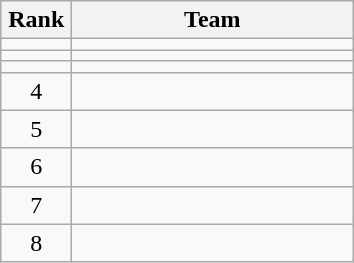<table class="wikitable" style="text-align: center;">
<tr>
<th width=40>Rank</th>
<th width=180>Team</th>
</tr>
<tr>
<td></td>
<td align=left></td>
</tr>
<tr>
<td></td>
<td align=left></td>
</tr>
<tr>
<td></td>
<td align=left></td>
</tr>
<tr>
<td>4</td>
<td align=left></td>
</tr>
<tr>
<td>5</td>
<td align=left></td>
</tr>
<tr>
<td>6</td>
<td align=left></td>
</tr>
<tr>
<td>7</td>
<td align=left></td>
</tr>
<tr>
<td>8</td>
<td align=left></td>
</tr>
</table>
